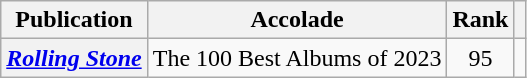<table class="wikitable sortable plainrowheaders">
<tr>
<th scope="col">Publication</th>
<th scope="col">Accolade</th>
<th scope="col">Rank</th>
<th scope="col" class="unsortable"></th>
</tr>
<tr>
<th scope="row"><em><a href='#'>Rolling Stone</a></em></th>
<td>The 100 Best Albums of 2023</td>
<td style="text-align:center;">95</td>
<td></td>
</tr>
</table>
